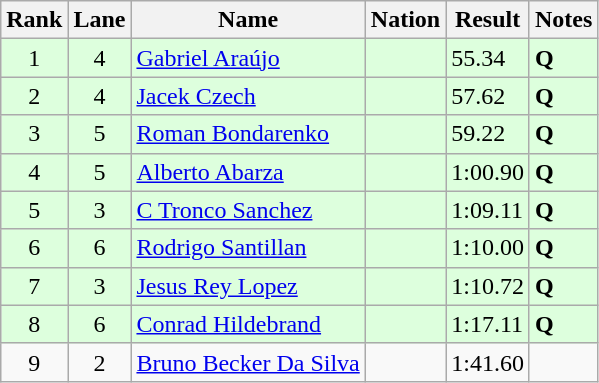<table class="wikitable sortable" style="text-align:left">
<tr>
<th>Rank</th>
<th>Lane</th>
<th>Name</th>
<th>Nation</th>
<th>Result</th>
<th>Notes</th>
</tr>
<tr bgcolor=ddffdd>
<td align=center>1</td>
<td align=center>4</td>
<td><a href='#'>Gabriel Araújo</a></td>
<td></td>
<td>55.34</td>
<td><strong>Q</strong></td>
</tr>
<tr bgcolor=ddffdd>
<td align=center>2</td>
<td align=center>4</td>
<td><a href='#'>Jacek Czech</a></td>
<td></td>
<td>57.62</td>
<td><strong>Q</strong></td>
</tr>
<tr bgcolor=ddffdd>
<td align=center>3</td>
<td align=center>5</td>
<td><a href='#'>Roman Bondarenko</a></td>
<td></td>
<td>59.22</td>
<td><strong>Q</strong></td>
</tr>
<tr bgcolor=ddffdd>
<td align=center>4</td>
<td align=center>5</td>
<td><a href='#'>Alberto Abarza</a></td>
<td></td>
<td>1:00.90</td>
<td><strong>Q</strong></td>
</tr>
<tr bgcolor=ddffdd>
<td align=center>5</td>
<td align=center>3</td>
<td><a href='#'>C Tronco Sanchez</a></td>
<td></td>
<td>1:09.11</td>
<td><strong>Q</strong></td>
</tr>
<tr bgcolor=ddffdd>
<td align=center>6</td>
<td align=center>6</td>
<td><a href='#'>Rodrigo Santillan</a></td>
<td></td>
<td>1:10.00</td>
<td><strong>Q</strong></td>
</tr>
<tr bgcolor=ddffdd>
<td align=center>7</td>
<td align=center>3</td>
<td><a href='#'>Jesus Rey Lopez</a></td>
<td></td>
<td>1:10.72</td>
<td><strong>Q</strong></td>
</tr>
<tr bgcolor=ddffdd>
<td align=center>8</td>
<td align=center>6</td>
<td><a href='#'>Conrad Hildebrand</a></td>
<td></td>
<td>1:17.11</td>
<td><strong>Q</strong></td>
</tr>
<tr>
<td align=center>9</td>
<td align=center>2</td>
<td><a href='#'>Bruno Becker Da Silva </a></td>
<td></td>
<td>1:41.60</td>
<td></td>
</tr>
</table>
